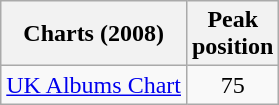<table class="wikitable sortable">
<tr>
<th align="left">Charts (2008)</th>
<th align="left">Peak<br>position</th>
</tr>
<tr>
<td align="left"><a href='#'>UK Albums Chart</a></td>
<td style="text-align:center;">75</td>
</tr>
</table>
